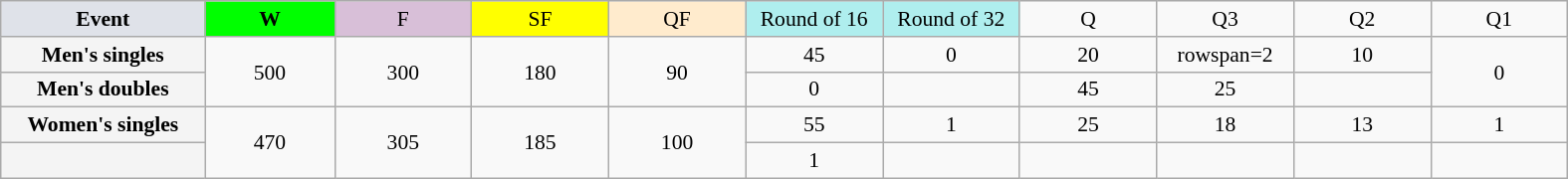<table class=wikitable style=font-size:90%;text-align:center>
<tr>
<td style="width:130px; background:#dfe2e9;"><strong>Event</strong></td>
<td style="width:80px; background:lime;"><strong>W</strong></td>
<td style="width:85px; background:thistle;">F</td>
<td style="width:85px; background:#ff0;">SF</td>
<td style="width:85px; background:#ffebcd;">QF</td>
<td style="width:85px; background:#afeeee;">Round of 16</td>
<td style="width:85px; background:#afeeee;">Round of 32</td>
<td width=85>Q</td>
<td width=85>Q3</td>
<td width=85>Q2</td>
<td width=85>Q1</td>
</tr>
<tr>
<th style="background:#f4f4f4;">Men's singles</th>
<td rowspan=2>500</td>
<td rowspan=2>300</td>
<td rowspan=2>180</td>
<td rowspan=2>90</td>
<td>45</td>
<td>0</td>
<td>20</td>
<td>rowspan=2 </td>
<td>10</td>
<td rowspan=2>0</td>
</tr>
<tr>
<th style="background:#f4f4f4;">Men's doubles</th>
<td>0</td>
<td></td>
<td>45</td>
<td>25</td>
</tr>
<tr>
<th style="background:#f4f4f4;">Women's singles</th>
<td rowspan=2>470</td>
<td rowspan=2>305</td>
<td rowspan=2>185</td>
<td rowspan=2>100</td>
<td>55</td>
<td>1</td>
<td>25</td>
<td>18</td>
<td>13</td>
<td>1</td>
</tr>
<tr>
<th style="background:#f4f4f4;"></th>
<td>1</td>
<td></td>
<td></td>
<td></td>
<td></td>
<td></td>
</tr>
</table>
